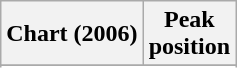<table class="wikitable sortable plainrowheaders">
<tr>
<th>Chart (2006)</th>
<th>Peak<br>position</th>
</tr>
<tr>
</tr>
<tr>
</tr>
<tr>
</tr>
<tr>
</tr>
<tr>
</tr>
<tr>
</tr>
</table>
